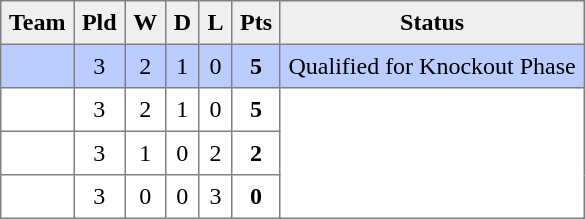<table style=border-collapse:collapse border=1 cellspacing=0 cellpadding=5>
<tr align=center bgcolor=#efefef>
<th>Team</th>
<th>Pld</th>
<th>W</th>
<th>D</th>
<th>L</th>
<th>Pts</th>
<th>Status</th>
</tr>
<tr align=center style="background:#bbccff;">
<td style="text-align:left;"> </td>
<td>3</td>
<td>2</td>
<td>1</td>
<td>0</td>
<td><strong>5</strong></td>
<td rowspan=1>Qualified for Knockout Phase</td>
</tr>
<tr align=center style="background:#FFFFFF;">
<td style="text-align:left;"> </td>
<td>3</td>
<td>2</td>
<td>1</td>
<td>0</td>
<td><strong>5</strong></td>
<td rowspan=3></td>
</tr>
<tr align=center style="background:#FFFFFF;">
<td style="text-align:left;"> </td>
<td>3</td>
<td>1</td>
<td>0</td>
<td>2</td>
<td><strong>2</strong></td>
</tr>
<tr align=center style="background:#FFFFFF;">
<td style="text-align:left;"> </td>
<td>3</td>
<td>0</td>
<td>0</td>
<td>3</td>
<td><strong>0</strong></td>
</tr>
</table>
